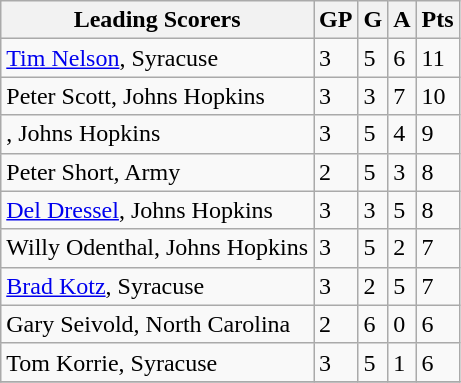<table class="wikitable">
<tr>
<th>Leading Scorers</th>
<th>GP</th>
<th>G</th>
<th>A</th>
<th>Pts</th>
</tr>
<tr>
<td><a href='#'>Tim Nelson</a>, Syracuse</td>
<td>3</td>
<td>5</td>
<td>6</td>
<td>11</td>
</tr>
<tr>
<td>Peter Scott, Johns Hopkins</td>
<td>3</td>
<td>3</td>
<td>7</td>
<td>10</td>
</tr>
<tr>
<td>, Johns Hopkins</td>
<td>3</td>
<td>5</td>
<td>4</td>
<td>9</td>
</tr>
<tr>
<td>Peter Short, Army</td>
<td>2</td>
<td>5</td>
<td>3</td>
<td>8</td>
</tr>
<tr>
<td><a href='#'>Del Dressel</a>, Johns Hopkins</td>
<td>3</td>
<td>3</td>
<td>5</td>
<td>8</td>
</tr>
<tr>
<td>Willy Odenthal, Johns Hopkins</td>
<td>3</td>
<td>5</td>
<td>2</td>
<td>7</td>
</tr>
<tr>
<td><a href='#'>Brad Kotz</a>, Syracuse</td>
<td>3</td>
<td>2</td>
<td>5</td>
<td>7</td>
</tr>
<tr>
<td>Gary Seivold, North Carolina</td>
<td>2</td>
<td>6</td>
<td>0</td>
<td>6</td>
</tr>
<tr>
<td>Tom Korrie, Syracuse</td>
<td>3</td>
<td>5</td>
<td>1</td>
<td>6</td>
</tr>
<tr>
</tr>
</table>
